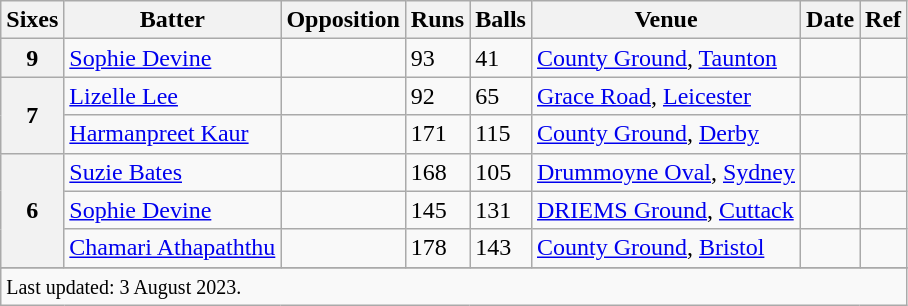<table class="wikitable sortable">
<tr>
<th>Sixes</th>
<th>Batter</th>
<th>Opposition</th>
<th>Runs</th>
<th>Balls</th>
<th class="unsortable">Venue</th>
<th>Date</th>
<th class="unsortable">Ref</th>
</tr>
<tr>
<th>9</th>
<td> <a href='#'>Sophie Devine</a></td>
<td></td>
<td>93</td>
<td>41</td>
<td><a href='#'>County Ground</a>, <a href='#'>Taunton</a></td>
<td></td>
<td></td>
</tr>
<tr>
<th rowspan=2>7</th>
<td> <a href='#'>Lizelle Lee</a></td>
<td></td>
<td>92</td>
<td>65</td>
<td><a href='#'>Grace Road</a>, <a href='#'>Leicester</a></td>
<td></td>
<td></td>
</tr>
<tr>
<td> <a href='#'>Harmanpreet Kaur</a></td>
<td></td>
<td>171</td>
<td>115</td>
<td><a href='#'>County Ground</a>, <a href='#'>Derby</a></td>
<td></td>
<td></td>
</tr>
<tr>
<th rowspan=3>6</th>
<td> <a href='#'>Suzie Bates</a></td>
<td></td>
<td>168</td>
<td>105</td>
<td><a href='#'>Drummoyne Oval</a>, <a href='#'>Sydney</a></td>
<td></td>
<td></td>
</tr>
<tr>
<td> <a href='#'>Sophie Devine</a></td>
<td></td>
<td>145</td>
<td>131</td>
<td><a href='#'>DRIEMS Ground</a>, <a href='#'>Cuttack</a></td>
<td></td>
<td></td>
</tr>
<tr>
<td> <a href='#'>Chamari Athapaththu</a></td>
<td></td>
<td>178</td>
<td>143</td>
<td><a href='#'>County Ground</a>, <a href='#'>Bristol</a></td>
<td></td>
<td></td>
</tr>
<tr>
</tr>
<tr class="sortbottom">
<td colspan=8><small>Last updated: 3 August 2023.</small></td>
</tr>
</table>
